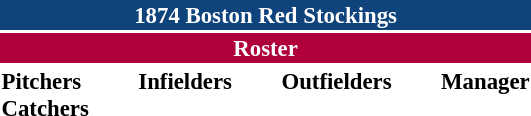<table class="toccolours" style="font-size: 95%;">
<tr>
<th colspan="10" style="background-color: #0f437c; color: #FFFFFF; text-align: center;"><strong>1874 Boston Red Stockings </strong></th>
</tr>
<tr>
<td colspan="10" style="background-color:#af0039; color: white; text-align: center;"><strong>Roster</strong></td>
</tr>
<tr>
<td valign="top"><strong>Pitchers</strong><br>

<strong>Catchers</strong>
</td>
<td width="25px"></td>
<td valign="top"><strong>Infielders</strong><br>



</td>
<td width="25px"></td>
<td valign="top"><strong>Outfielders</strong><br>


</td>
<td width="25px"></td>
<td valign="top"><strong>Manager</strong><br></td>
</tr>
</table>
